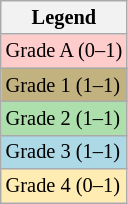<table class="wikitable" style="font-size:85%;">
<tr>
<th>Legend</th>
</tr>
<tr style="background:#ffcccc;">
<td>Grade A (0–1)</td>
</tr>
<tr style="background:#c2b280;">
<td>Grade 1 (1–1)</td>
</tr>
<tr style="background:#addfad;">
<td>Grade 2 (1–1)</td>
</tr>
<tr style="background:lightblue;">
<td>Grade 3 (1–1)</td>
</tr>
<tr style="background:#ffecb2;">
<td>Grade 4 (0–1)</td>
</tr>
</table>
